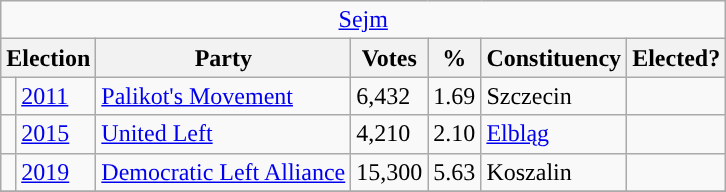<table class = 'wikitable'>
<tr>
<td colspan="7" style="text-align:center;"><a href='#'>Sejm</a></td>
</tr>
<tr>
<th colspan="2">Election</th>
<th>Party</th>
<th>Votes</th>
<th>%</th>
<th>Constituency</th>
<th>Elected?</th>
</tr>
<tr>
<td style="background-color: "></td>
<td><a href='#'>2011</a></td>
<td><a href='#'>Palikot's Movement</a></td>
<td>6,432</td>
<td>1.69</td>
<td>Szczecin</td>
<td></td>
</tr>
<tr>
<td style="background-color: "></td>
<td><a href='#'>2015</a></td>
<td><a href='#'>United Left</a></td>
<td>4,210</td>
<td>2.10</td>
<td><a href='#'>Elbląg</a></td>
<td></td>
</tr>
<tr>
<td style="background-color: "></td>
<td><a href='#'>2019</a></td>
<td><a href='#'>Democratic Left Alliance</a></td>
<td>15,300</td>
<td>5.63</td>
<td>Koszalin</td>
<td></td>
</tr>
<tr>
</tr>
</table>
